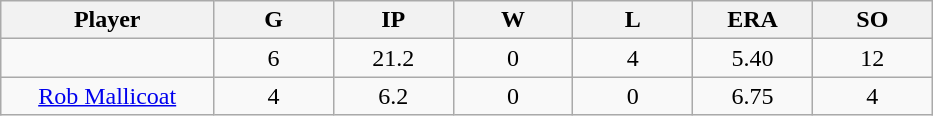<table class="wikitable sortable">
<tr>
<th bgcolor="#DDDDFF" width="16%">Player</th>
<th bgcolor="#DDDDFF" width="9%">G</th>
<th bgcolor="#DDDDFF" width="9%">IP</th>
<th bgcolor="#DDDDFF" width="9%">W</th>
<th bgcolor="#DDDDFF" width="9%">L</th>
<th bgcolor="#DDDDFF" width="9%">ERA</th>
<th bgcolor="#DDDDFF" width="9%">SO</th>
</tr>
<tr align="center">
<td></td>
<td>6</td>
<td>21.2</td>
<td>0</td>
<td>4</td>
<td>5.40</td>
<td>12</td>
</tr>
<tr align="center">
<td><a href='#'>Rob Mallicoat</a></td>
<td>4</td>
<td>6.2</td>
<td>0</td>
<td>0</td>
<td>6.75</td>
<td>4</td>
</tr>
</table>
